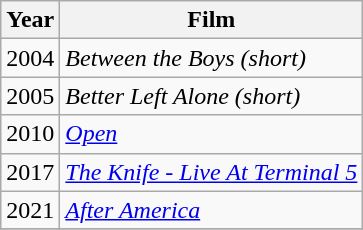<table class="wikitable">
<tr>
<th>Year</th>
<th>Film</th>
</tr>
<tr>
<td>2004</td>
<td><em>Between the Boys (short)</em></td>
</tr>
<tr>
<td>2005</td>
<td><em>Better Left Alone (short)</em></td>
</tr>
<tr>
<td>2010</td>
<td><em><a href='#'>Open</a></em></td>
</tr>
<tr>
<td>2017</td>
<td><em><a href='#'>The Knife - Live At Terminal 5</a></em></td>
</tr>
<tr>
<td>2021</td>
<td><em><a href='#'>After America</a></em></td>
</tr>
<tr>
</tr>
</table>
